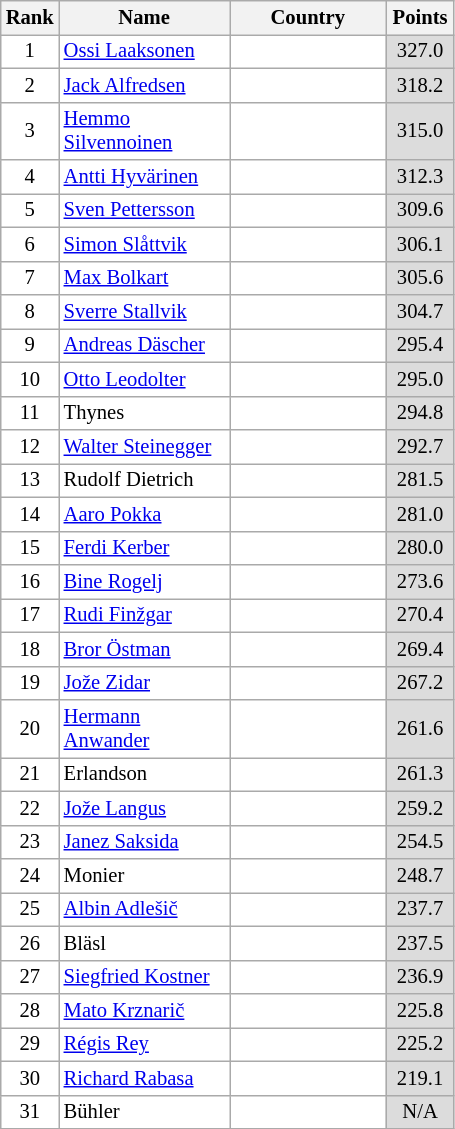<table class="wikitable sortable" style="background:#fff; font-size:86%; width:24%; line-height:16px; border:grey solid 1px; border-collapse:collapse;">
<tr>
<th width="30">Rank</th>
<th width="120">Name</th>
<th width="115">Country</th>
<th width="40">Points</th>
</tr>
<tr>
<td align=center>1</td>
<td><a href='#'>Ossi Laaksonen</a></td>
<td></td>
<td align=center bgcolor=#DCDCDC>327.0</td>
</tr>
<tr>
<td align=center>2</td>
<td><a href='#'>Jack Alfredsen</a></td>
<td></td>
<td align=center bgcolor=#DCDCDC>318.2</td>
</tr>
<tr>
<td align=center>3</td>
<td><a href='#'>Hemmo Silvennoinen</a></td>
<td></td>
<td align=center bgcolor=#DCDCDC>315.0</td>
</tr>
<tr>
<td align=center>4</td>
<td><a href='#'>Antti Hyvärinen</a></td>
<td></td>
<td align=center bgcolor=#DCDCDC>312.3</td>
</tr>
<tr>
<td align=center>5</td>
<td><a href='#'>Sven Pettersson</a></td>
<td></td>
<td align=center bgcolor=#DCDCDC>309.6</td>
</tr>
<tr>
<td align=center>6</td>
<td><a href='#'>Simon Slåttvik</a></td>
<td></td>
<td align=center bgcolor=#DCDCDC>306.1</td>
</tr>
<tr>
<td align=center>7</td>
<td><a href='#'>Max Bolkart</a></td>
<td></td>
<td align=center bgcolor=#DCDCDC>305.6</td>
</tr>
<tr>
<td align=center>8</td>
<td><a href='#'>Sverre Stallvik</a></td>
<td></td>
<td align=center bgcolor=#DCDCDC>304.7</td>
</tr>
<tr>
<td align=center>9</td>
<td><a href='#'>Andreas Däscher</a></td>
<td></td>
<td align=center bgcolor=#DCDCDC>295.4</td>
</tr>
<tr>
<td align=center>10</td>
<td><a href='#'>Otto Leodolter</a></td>
<td></td>
<td align=center bgcolor=#DCDCDC>295.0</td>
</tr>
<tr>
<td align=center>11</td>
<td>Thynes</td>
<td></td>
<td align=center bgcolor=#DCDCDC>294.8</td>
</tr>
<tr>
<td align=center>12</td>
<td><a href='#'>Walter Steinegger</a></td>
<td></td>
<td align=center bgcolor=#DCDCDC>292.7</td>
</tr>
<tr>
<td align=center>13</td>
<td>Rudolf Dietrich</td>
<td></td>
<td align=center bgcolor=#DCDCDC>281.5</td>
</tr>
<tr>
<td align=center>14</td>
<td><a href='#'>Aaro Pokka</a></td>
<td></td>
<td align=center bgcolor=#DCDCDC>281.0</td>
</tr>
<tr>
<td align=center>15</td>
<td><a href='#'>Ferdi Kerber</a></td>
<td></td>
<td align=center bgcolor=#DCDCDC>280.0</td>
</tr>
<tr>
<td align=center>16</td>
<td><a href='#'>Bine Rogelj</a></td>
<td></td>
<td align=center bgcolor=#DCDCDC>273.6</td>
</tr>
<tr>
<td align=center>17</td>
<td><a href='#'>Rudi Finžgar</a></td>
<td></td>
<td align=center bgcolor=#DCDCDC>270.4</td>
</tr>
<tr>
<td align=center>18</td>
<td><a href='#'>Bror Östman</a></td>
<td></td>
<td align=center bgcolor=#DCDCDC>269.4</td>
</tr>
<tr>
<td align=center>19</td>
<td><a href='#'>Jože Zidar</a></td>
<td></td>
<td align=center bgcolor=#DCDCDC>267.2</td>
</tr>
<tr>
<td align=center>20</td>
<td><a href='#'>Hermann Anwander</a></td>
<td></td>
<td align=center bgcolor=#DCDCDC>261.6</td>
</tr>
<tr>
<td align=center>21</td>
<td>Erlandson</td>
<td></td>
<td align=center bgcolor=#DCDCDC>261.3</td>
</tr>
<tr>
<td align=center>22</td>
<td><a href='#'>Jože Langus</a></td>
<td></td>
<td align=center bgcolor=#DCDCDC>259.2</td>
</tr>
<tr>
<td align=center>23</td>
<td><a href='#'>Janez Saksida</a></td>
<td></td>
<td align=center bgcolor=#DCDCDC>254.5</td>
</tr>
<tr>
<td align=center>24</td>
<td>Monier</td>
<td></td>
<td align=center bgcolor=#DCDCDC>248.7</td>
</tr>
<tr>
<td align=center>25</td>
<td><a href='#'>Albin Adlešič</a></td>
<td></td>
<td align=center bgcolor=#DCDCDC>237.7</td>
</tr>
<tr>
<td align=center>26</td>
<td>Bläsl</td>
<td></td>
<td align=center bgcolor=#DCDCDC>237.5</td>
</tr>
<tr>
<td align=center>27</td>
<td><a href='#'>Siegfried Kostner</a></td>
<td></td>
<td align=center bgcolor=#DCDCDC>236.9</td>
</tr>
<tr>
<td align=center>28</td>
<td><a href='#'>Mato Krznarič</a></td>
<td></td>
<td align=center bgcolor=#DCDCDC>225.8</td>
</tr>
<tr>
<td align=center>29</td>
<td><a href='#'>Régis Rey</a></td>
<td></td>
<td align=center bgcolor=#DCDCDC>225.2</td>
</tr>
<tr>
<td align=center>30</td>
<td><a href='#'>Richard Rabasa</a></td>
<td></td>
<td align=center bgcolor=#DCDCDC>219.1</td>
</tr>
<tr>
<td align=center>31</td>
<td>Bühler</td>
<td></td>
<td align=center bgcolor=#DCDCDC>N/A</td>
</tr>
</table>
